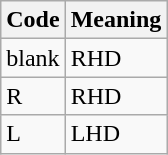<table class="wikitable">
<tr>
<th>Code</th>
<th>Meaning</th>
</tr>
<tr>
<td>blank</td>
<td>RHD</td>
</tr>
<tr>
<td>R</td>
<td>RHD</td>
</tr>
<tr>
<td>L</td>
<td>LHD</td>
</tr>
</table>
